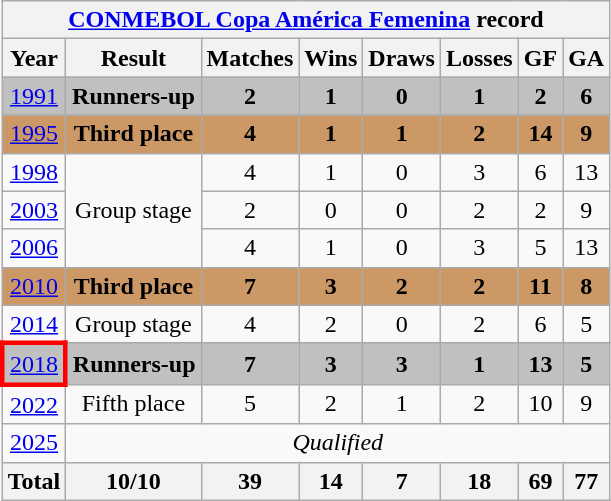<table class="wikitable" style="text-align: center;">
<tr>
<th colspan=9><a href='#'>CONMEBOL Copa América Femenina</a> record</th>
</tr>
<tr>
<th>Year</th>
<th>Result</th>
<th>Matches</th>
<th>Wins</th>
<th>Draws</th>
<th>Losses</th>
<th>GF</th>
<th>GA</th>
</tr>
<tr bgcolor=silver>
<td> <a href='#'>1991</a></td>
<td><strong>Runners-up</strong></td>
<td><strong>2</strong></td>
<td><strong>1</strong></td>
<td><strong>0</strong></td>
<td><strong>1</strong></td>
<td><strong>2</strong></td>
<td><strong>6</strong></td>
</tr>
<tr bgcolor=cc9966>
<td> <a href='#'>1995</a></td>
<td><strong>Third place</strong></td>
<td><strong>4</strong></td>
<td><strong>1</strong></td>
<td><strong>1</strong></td>
<td><strong>2</strong></td>
<td><strong>14</strong></td>
<td><strong>9</strong></td>
</tr>
<tr bgcolor=>
<td> <a href='#'>1998</a></td>
<td rowspan=3>Group stage</td>
<td>4</td>
<td>1</td>
<td>0</td>
<td>3</td>
<td>6</td>
<td>13</td>
</tr>
<tr bgcolor=>
<td> <a href='#'>2003</a></td>
<td>2</td>
<td>0</td>
<td>0</td>
<td>2</td>
<td>2</td>
<td>9</td>
</tr>
<tr bgcolor=>
<td> <a href='#'>2006</a></td>
<td>4</td>
<td>1</td>
<td>0</td>
<td>3</td>
<td>5</td>
<td>13</td>
</tr>
<tr bgcolor=cc9966>
<td> <a href='#'>2010</a></td>
<td><strong>Third place</strong></td>
<td><strong>7</strong></td>
<td><strong>3</strong></td>
<td><strong>2</strong></td>
<td><strong>2</strong></td>
<td><strong>11</strong></td>
<td><strong>8</strong></td>
</tr>
<tr>
<td> <a href='#'>2014</a></td>
<td>Group stage</td>
<td>4</td>
<td>2</td>
<td>0</td>
<td>2</td>
<td>6</td>
<td>5</td>
</tr>
<tr>
</tr>
<tr bgcolor=silver>
<td style="border: 3px solid red"> <a href='#'>2018</a></td>
<td><strong>Runners-up</strong></td>
<td><strong>7</strong></td>
<td><strong>3</strong></td>
<td><strong>3</strong></td>
<td><strong>1</strong></td>
<td><strong>13</strong></td>
<td><strong>5</strong></td>
</tr>
<tr>
<td> <a href='#'>2022</a></td>
<td>Fifth place</td>
<td>5</td>
<td>2</td>
<td>1</td>
<td>2</td>
<td>10</td>
<td>9</td>
</tr>
<tr>
<td> <a href='#'>2025</a></td>
<td colspan=7><em>Qualified</em></td>
</tr>
<tr>
<th><strong>Total</strong></th>
<th>10/10</th>
<th>39</th>
<th>14</th>
<th>7</th>
<th>18</th>
<th>69</th>
<th>77</th>
</tr>
</table>
